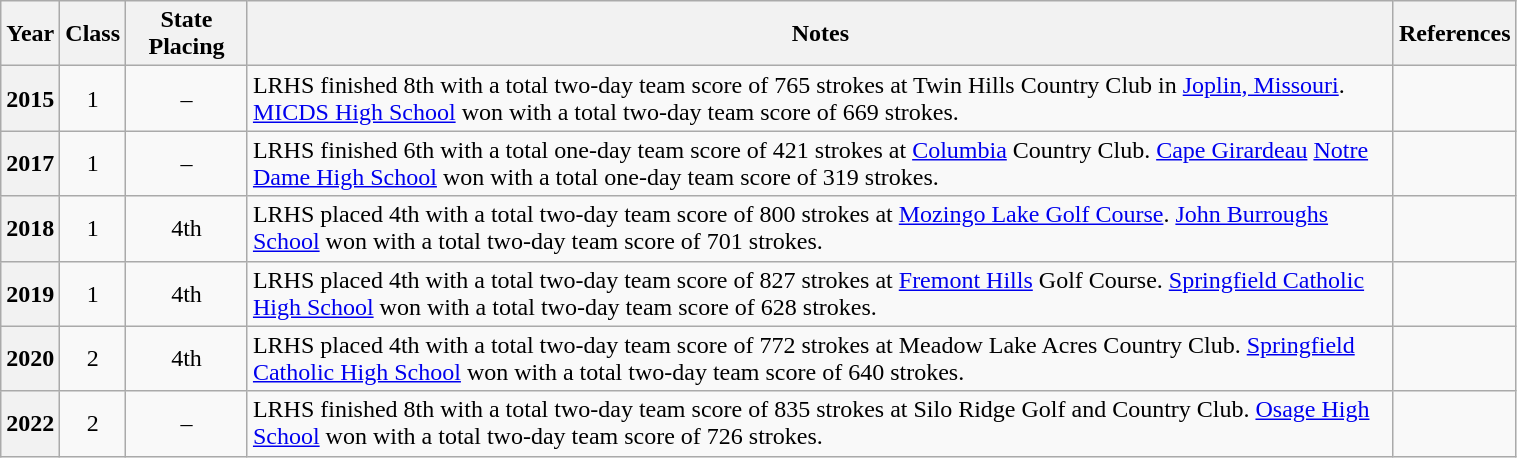<table class="wikitable sortable mw-collapsible mw-collapsed" style="text-align: center; width: 80%;">
<tr>
<th scope=col>Year</th>
<th scope=col class=unsortable>Class</th>
<th scope=col>State Placing</th>
<th scope=col class=unsortable>Notes</th>
<th scope=col class=unsortable>References</th>
</tr>
<tr>
<th scope=row>2015</th>
<td>1</td>
<td>–</td>
<td align=left>LRHS finished 8th with a total two-day team score of 765 strokes at Twin Hills Country Club in <a href='#'>Joplin, Missouri</a>. <a href='#'>MICDS High School</a> won with a total two-day team score of 669 strokes.</td>
<td></td>
</tr>
<tr>
<th scope=row>2017</th>
<td>1</td>
<td>–</td>
<td align=left>LRHS finished 6th with a total one-day team score of 421 strokes at <a href='#'>Columbia</a> Country Club. <a href='#'>Cape Girardeau</a> <a href='#'>Notre Dame High School</a> won with a total one-day team score of 319 strokes.</td>
<td></td>
</tr>
<tr>
<th scope=row>2018</th>
<td>1</td>
<td>4th</td>
<td align=left>LRHS placed 4th with a total two-day team score of 800 strokes at <a href='#'>Mozingo Lake Golf Course</a>. <a href='#'>John Burroughs School</a> won with a total two-day team score of 701 strokes.</td>
<td></td>
</tr>
<tr>
<th scope=row>2019</th>
<td>1</td>
<td>4th</td>
<td align=left>LRHS placed 4th with a total two-day team score of 827 strokes at <a href='#'>Fremont Hills</a> Golf Course. <a href='#'>Springfield Catholic High School</a> won with a total two-day team score of 628 strokes.</td>
<td></td>
</tr>
<tr>
<th scope=row>2020</th>
<td>2</td>
<td>4th</td>
<td align=left>LRHS placed 4th with a total two-day team score of 772 strokes at Meadow Lake Acres Country Club. <a href='#'>Springfield Catholic High School</a> won with a total two-day team score of 640 strokes.</td>
<td></td>
</tr>
<tr>
<th scope=row>2022</th>
<td>2</td>
<td>–</td>
<td align=left>LRHS finished 8th with a total two-day team score of 835 strokes at Silo Ridge Golf and Country Club. <a href='#'>Osage High School</a> won with a total two-day team score of 726 strokes.</td>
<td></td>
</tr>
</table>
